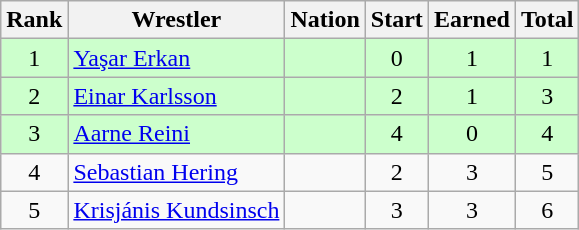<table class="wikitable sortable" style="text-align:center;">
<tr>
<th>Rank</th>
<th>Wrestler</th>
<th>Nation</th>
<th>Start</th>
<th>Earned</th>
<th>Total</th>
</tr>
<tr style="background:#cfc;">
<td>1</td>
<td align=left><a href='#'>Yaşar Erkan</a></td>
<td align=left></td>
<td>0</td>
<td>1</td>
<td>1</td>
</tr>
<tr style="background:#cfc;">
<td>2</td>
<td align=left><a href='#'>Einar Karlsson</a></td>
<td align=left></td>
<td>2</td>
<td>1</td>
<td>3</td>
</tr>
<tr style="background:#cfc;">
<td>3</td>
<td align=left><a href='#'>Aarne Reini</a></td>
<td align=left></td>
<td>4</td>
<td>0</td>
<td>4</td>
</tr>
<tr>
<td>4</td>
<td align=left><a href='#'>Sebastian Hering</a></td>
<td align=left></td>
<td>2</td>
<td>3</td>
<td>5</td>
</tr>
<tr>
<td>5</td>
<td align=left><a href='#'>Krisjánis Kundsinsch</a></td>
<td align=left></td>
<td>3</td>
<td>3</td>
<td>6</td>
</tr>
</table>
